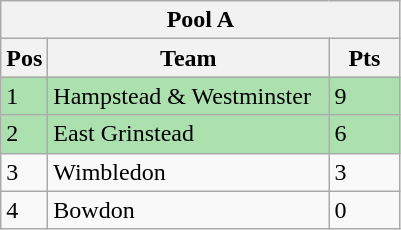<table class="wikitable">
<tr>
<th colspan="6">Pool A</th>
</tr>
<tr>
<th width=20>Pos</th>
<th width=180>Team</th>
<th width=40>Pts</th>
</tr>
<tr style="background:#ACE1AF;">
<td>1</td>
<td style="text-align:left;">Hampstead & Westminster</td>
<td>9</td>
</tr>
<tr style="background:#ACE1AF;">
<td>2</td>
<td style="text-align:left;">East Grinstead</td>
<td>6</td>
</tr>
<tr>
<td>3</td>
<td style="text-align:left;">Wimbledon</td>
<td>3</td>
</tr>
<tr>
<td>4</td>
<td style="text-align:left;">Bowdon</td>
<td>0</td>
</tr>
</table>
